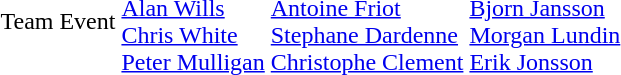<table>
<tr>
<td>Team Event<br></td>
<td><br><a href='#'>Alan Wills</a><br><a href='#'>Chris White</a><br><a href='#'>Peter Mulligan</a></td>
<td><br><a href='#'>Antoine Friot</a><br><a href='#'>Stephane Dardenne</a><br><a href='#'>Christophe Clement</a></td>
<td><br><a href='#'>Bjorn Jansson</a><br><a href='#'>Morgan Lundin</a><br><a href='#'>Erik Jonsson</a></td>
</tr>
</table>
